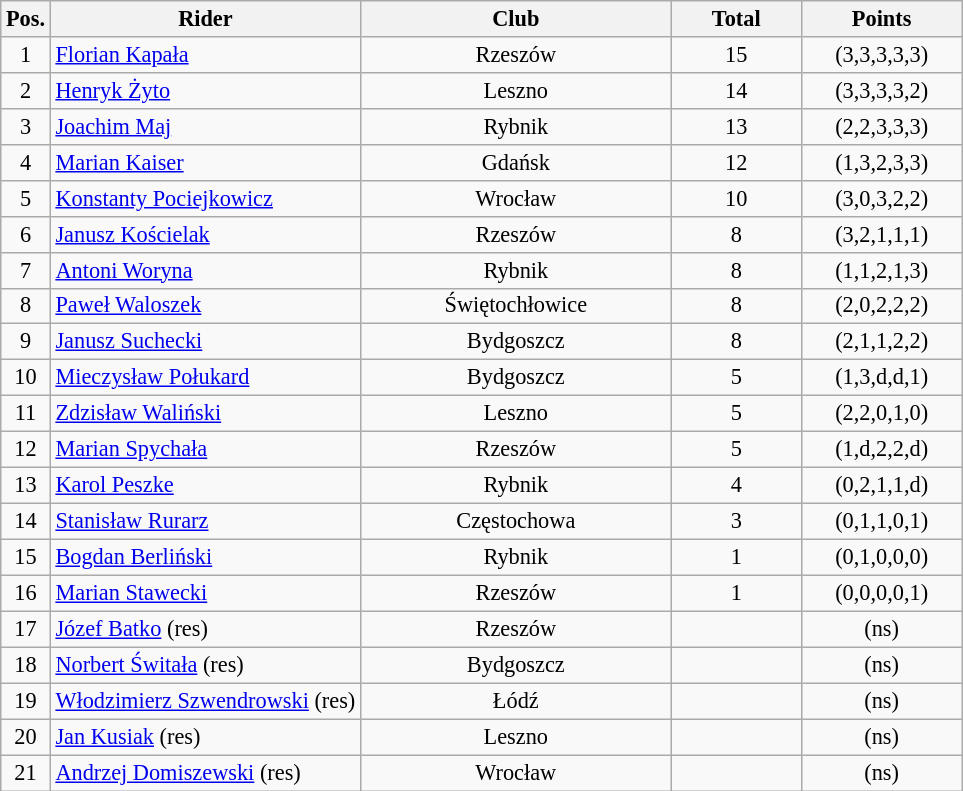<table class=wikitable style="font-size:93%;">
<tr>
<th width=25px>Pos.</th>
<th width=200px>Rider</th>
<th width=200px>Club</th>
<th width=80px>Total</th>
<th width=100px>Points</th>
</tr>
<tr align=center>
<td>1</td>
<td align=left><a href='#'>Florian Kapała</a></td>
<td>Rzeszów</td>
<td>15</td>
<td>(3,3,3,3,3)</td>
</tr>
<tr align=center>
<td>2</td>
<td align=left><a href='#'>Henryk Żyto</a></td>
<td>Leszno</td>
<td>14</td>
<td>(3,3,3,3,2)</td>
</tr>
<tr align=center>
<td>3</td>
<td align=left><a href='#'>Joachim Maj</a></td>
<td>Rybnik</td>
<td>13</td>
<td>(2,2,3,3,3)</td>
</tr>
<tr align=center>
<td>4</td>
<td align=left><a href='#'>Marian Kaiser</a></td>
<td>Gdańsk</td>
<td>12</td>
<td>(1,3,2,3,3)</td>
</tr>
<tr align=center>
<td>5</td>
<td align=left><a href='#'>Konstanty Pociejkowicz</a></td>
<td>Wrocław</td>
<td>10</td>
<td>(3,0,3,2,2)</td>
</tr>
<tr align=center>
<td>6</td>
<td align=left><a href='#'>Janusz Kościelak</a></td>
<td>Rzeszów</td>
<td>8</td>
<td>(3,2,1,1,1)</td>
</tr>
<tr align=center>
<td>7</td>
<td align=left><a href='#'>Antoni Woryna</a></td>
<td>Rybnik</td>
<td>8</td>
<td>(1,1,2,1,3)</td>
</tr>
<tr align=center>
<td>8</td>
<td align=left><a href='#'>Paweł Waloszek</a></td>
<td>Świętochłowice</td>
<td>8</td>
<td>(2,0,2,2,2)</td>
</tr>
<tr align=center>
<td>9</td>
<td align=left><a href='#'>Janusz Suchecki</a></td>
<td>Bydgoszcz</td>
<td>8</td>
<td>(2,1,1,2,2)</td>
</tr>
<tr align=center>
<td>10</td>
<td align=left><a href='#'>Mieczysław Połukard</a></td>
<td>Bydgoszcz</td>
<td>5</td>
<td>(1,3,d,d,1)</td>
</tr>
<tr align=center>
<td>11</td>
<td align=left><a href='#'>Zdzisław Waliński</a></td>
<td>Leszno</td>
<td>5</td>
<td>(2,2,0,1,0)</td>
</tr>
<tr align=center>
<td>12</td>
<td align=left><a href='#'>Marian Spychała</a></td>
<td>Rzeszów</td>
<td>5</td>
<td>(1,d,2,2,d)</td>
</tr>
<tr align=center>
<td>13</td>
<td align=left><a href='#'>Karol Peszke</a></td>
<td>Rybnik</td>
<td>4</td>
<td>(0,2,1,1,d)</td>
</tr>
<tr align=center>
<td>14</td>
<td align=left><a href='#'>Stanisław Rurarz</a></td>
<td>Częstochowa</td>
<td>3</td>
<td>(0,1,1,0,1)</td>
</tr>
<tr align=center>
<td>15</td>
<td align=left><a href='#'>Bogdan Berliński</a></td>
<td>Rybnik</td>
<td>1</td>
<td>(0,1,0,0,0)</td>
</tr>
<tr align=center>
<td>16</td>
<td align=left><a href='#'>Marian Stawecki</a></td>
<td>Rzeszów</td>
<td>1</td>
<td>(0,0,0,0,1)</td>
</tr>
<tr align=center>
<td>17</td>
<td align=left><a href='#'>Józef Batko</a> (res)</td>
<td>Rzeszów</td>
<td></td>
<td>(ns)</td>
</tr>
<tr align=center>
<td>18</td>
<td align=left><a href='#'>Norbert Świtała</a> (res)</td>
<td>Bydgoszcz</td>
<td></td>
<td>(ns)</td>
</tr>
<tr align=center>
<td>19</td>
<td align=left><a href='#'>Włodzimierz Szwendrowski</a> (res)</td>
<td>Łódź</td>
<td></td>
<td>(ns)</td>
</tr>
<tr align=center>
<td>20</td>
<td align=left><a href='#'>Jan Kusiak</a> (res)</td>
<td>Leszno</td>
<td></td>
<td>(ns)</td>
</tr>
<tr align=center>
<td>21</td>
<td align=left><a href='#'>Andrzej Domiszewski</a> (res)</td>
<td>Wrocław</td>
<td></td>
<td>(ns)</td>
</tr>
</table>
